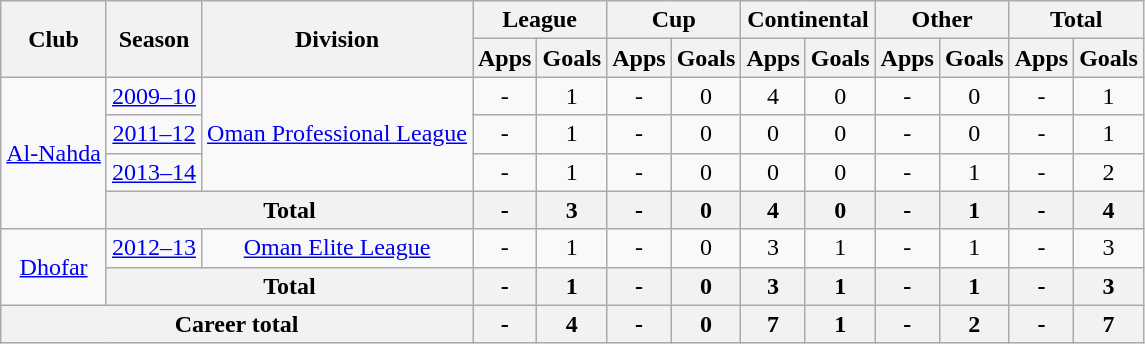<table class="wikitable" style="text-align: center;">
<tr>
<th rowspan="2">Club</th>
<th rowspan="2">Season</th>
<th rowspan="2">Division</th>
<th colspan="2">League</th>
<th colspan="2">Cup</th>
<th colspan="2">Continental</th>
<th colspan="2">Other</th>
<th colspan="2">Total</th>
</tr>
<tr>
<th>Apps</th>
<th>Goals</th>
<th>Apps</th>
<th>Goals</th>
<th>Apps</th>
<th>Goals</th>
<th>Apps</th>
<th>Goals</th>
<th>Apps</th>
<th>Goals</th>
</tr>
<tr>
<td rowspan="4"><a href='#'>Al-Nahda</a></td>
<td><a href='#'>2009–10</a></td>
<td rowspan="3"><a href='#'>Oman Professional League</a></td>
<td>-</td>
<td>1</td>
<td>-</td>
<td>0</td>
<td>4</td>
<td>0</td>
<td>-</td>
<td>0</td>
<td>-</td>
<td>1</td>
</tr>
<tr>
<td><a href='#'>2011–12</a></td>
<td>-</td>
<td>1</td>
<td>-</td>
<td>0</td>
<td>0</td>
<td>0</td>
<td>-</td>
<td>0</td>
<td>-</td>
<td>1</td>
</tr>
<tr>
<td><a href='#'>2013–14</a></td>
<td>-</td>
<td>1</td>
<td>-</td>
<td>0</td>
<td>0</td>
<td>0</td>
<td>-</td>
<td>1</td>
<td>-</td>
<td>2</td>
</tr>
<tr>
<th colspan="2">Total</th>
<th>-</th>
<th>3</th>
<th>-</th>
<th>0</th>
<th>4</th>
<th>0</th>
<th>-</th>
<th>1</th>
<th>-</th>
<th>4</th>
</tr>
<tr>
<td rowspan="2"><a href='#'>Dhofar</a></td>
<td><a href='#'>2012–13</a></td>
<td rowspan="1"><a href='#'>Oman Elite League</a></td>
<td>-</td>
<td>1</td>
<td>-</td>
<td>0</td>
<td>3</td>
<td>1</td>
<td>-</td>
<td>1</td>
<td>-</td>
<td>3</td>
</tr>
<tr>
<th colspan="2">Total</th>
<th>-</th>
<th>1</th>
<th>-</th>
<th>0</th>
<th>3</th>
<th>1</th>
<th>-</th>
<th>1</th>
<th>-</th>
<th>3</th>
</tr>
<tr>
<th colspan="3">Career total</th>
<th>-</th>
<th>4</th>
<th>-</th>
<th>0</th>
<th>7</th>
<th>1</th>
<th>-</th>
<th>2</th>
<th>-</th>
<th>7</th>
</tr>
</table>
